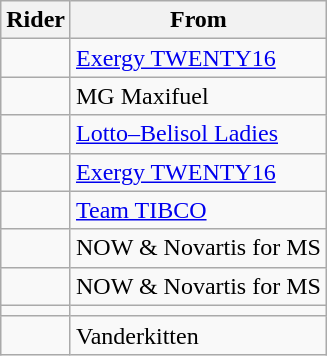<table class="wikitable sortable">
<tr>
<th>Rider</th>
<th>From</th>
</tr>
<tr>
<td></td>
<td><a href='#'>Exergy TWENTY16</a></td>
</tr>
<tr>
<td></td>
<td>MG Maxifuel</td>
</tr>
<tr>
<td></td>
<td><a href='#'>Lotto–Belisol Ladies</a></td>
</tr>
<tr>
<td></td>
<td><a href='#'>Exergy TWENTY16</a></td>
</tr>
<tr>
<td></td>
<td><a href='#'>Team TIBCO</a></td>
</tr>
<tr>
<td></td>
<td>NOW & Novartis for MS</td>
</tr>
<tr>
<td></td>
<td>NOW & Novartis for MS</td>
</tr>
<tr>
<td></td>
<td></td>
</tr>
<tr>
<td></td>
<td>Vanderkitten</td>
</tr>
</table>
